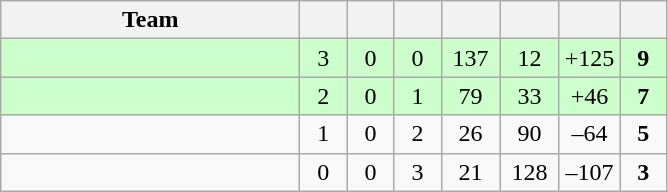<table class="wikitable" style="text-align:center;">
<tr>
<th style="width:12em;">Team</th>
<th style="width:1.5em;"></th>
<th style="width:1.5em;"></th>
<th style="width:1.5em;"></th>
<th style="width:2.0em;"></th>
<th style="width:2.0em;"></th>
<th style="width:2.0em;"></th>
<th style="width:1.5em;"></th>
</tr>
<tr bgcolor=#cfc>
<td align="left"></td>
<td>3</td>
<td>0</td>
<td>0</td>
<td>137</td>
<td>12</td>
<td>+125</td>
<td><strong>9</strong></td>
</tr>
<tr bgcolor=#cfc>
<td align="left"></td>
<td>2</td>
<td>0</td>
<td>1</td>
<td>79</td>
<td>33</td>
<td>+46</td>
<td><strong>7</strong></td>
</tr>
<tr>
<td align="left"></td>
<td>1</td>
<td>0</td>
<td>2</td>
<td>26</td>
<td>90</td>
<td>–64</td>
<td><strong>5</strong></td>
</tr>
<tr>
<td align="left"></td>
<td>0</td>
<td>0</td>
<td>3</td>
<td>21</td>
<td>128</td>
<td>–107</td>
<td><strong>3</strong></td>
</tr>
</table>
